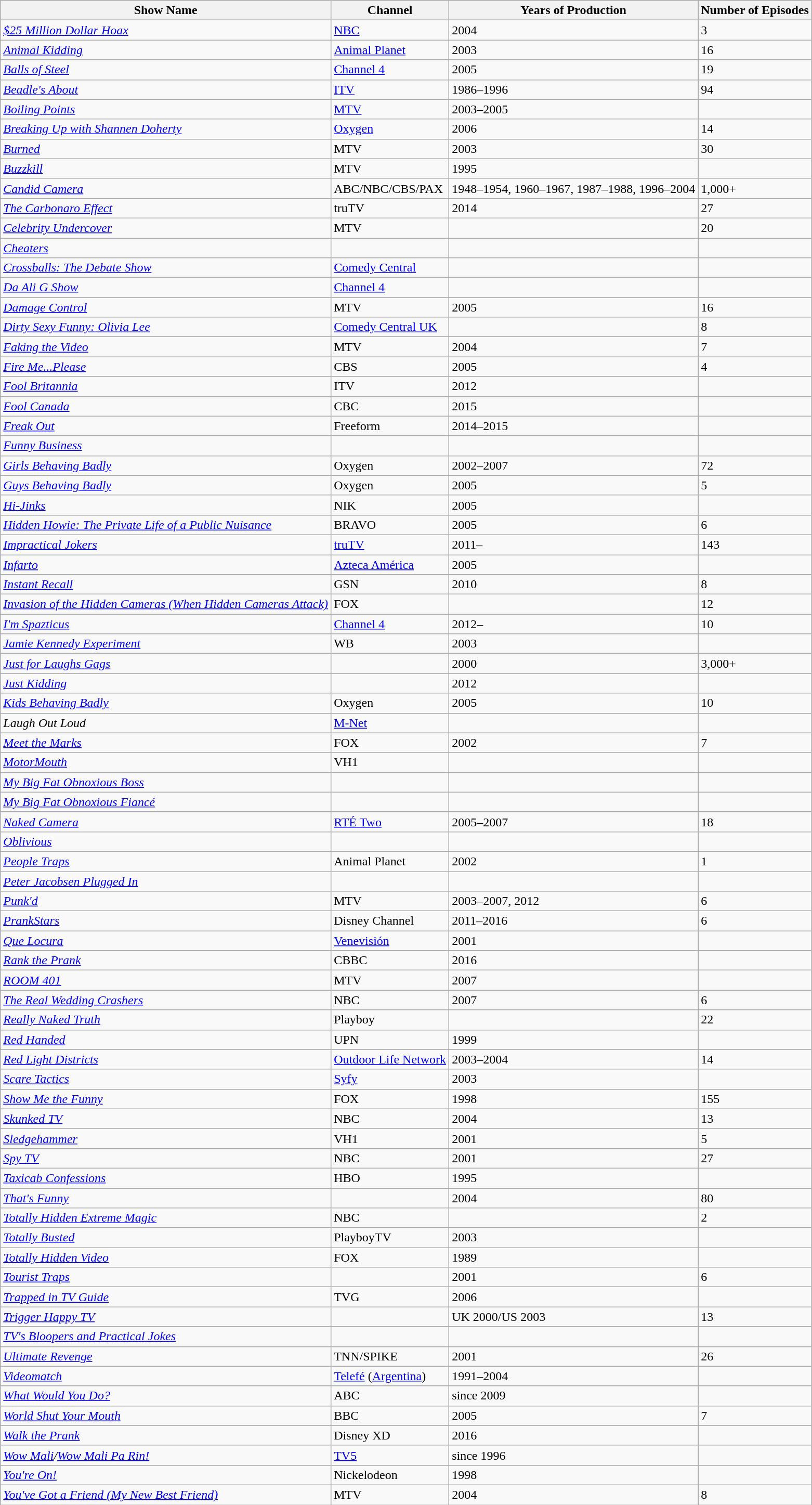<table class="wikitable sortable">
<tr>
<th>Show Name</th>
<th>Channel</th>
<th>Years of Production</th>
<th>Number of Episodes</th>
</tr>
<tr>
<td><em><a href='#'>$25 Million Dollar Hoax</a></em></td>
<td><a href='#'>NBC</a></td>
<td>2004</td>
<td>3</td>
</tr>
<tr>
<td><em><a href='#'>Animal Kidding</a></em></td>
<td><a href='#'>Animal Planet</a></td>
<td>2003</td>
<td>16</td>
</tr>
<tr>
<td><em><a href='#'>Balls of Steel</a></em></td>
<td><a href='#'>Channel 4</a></td>
<td>2005</td>
<td>19</td>
</tr>
<tr>
<td><em><a href='#'>Beadle's About</a></em></td>
<td><a href='#'>ITV</a></td>
<td>1986–1996</td>
<td>94</td>
</tr>
<tr>
<td><em><a href='#'>Boiling Points</a></em></td>
<td><a href='#'>MTV</a></td>
<td>2003–2005</td>
<td></td>
</tr>
<tr>
<td><em><a href='#'>Breaking Up with Shannen Doherty</a></em></td>
<td><a href='#'>Oxygen</a></td>
<td>2006</td>
<td>14</td>
</tr>
<tr>
<td><em><a href='#'>Burned</a></em></td>
<td>MTV</td>
<td>2003</td>
<td>30</td>
</tr>
<tr>
<td><em><a href='#'>Buzzkill</a></em></td>
<td>MTV</td>
<td>1995</td>
<td></td>
</tr>
<tr>
<td><em><a href='#'>Candid Camera</a></em></td>
<td>ABC/NBC/CBS/PAX</td>
<td>1948–1954, 1960–1967, 1987–1988, 1996–2004</td>
<td>1,000+</td>
</tr>
<tr>
<td><em><a href='#'>The Carbonaro Effect</a></em></td>
<td>truTV</td>
<td>2014</td>
<td>27</td>
</tr>
<tr>
<td><em><a href='#'>Celebrity Undercover</a></em></td>
<td>MTV</td>
<td></td>
<td>20</td>
</tr>
<tr>
<td><em><a href='#'>Cheaters</a></em></td>
<td></td>
<td></td>
<td></td>
</tr>
<tr>
<td><em><a href='#'>Crossballs: The Debate Show</a></em></td>
<td><a href='#'>Comedy Central</a></td>
<td></td>
<td></td>
</tr>
<tr>
<td><em><a href='#'>Da Ali G Show</a></em></td>
<td><a href='#'>Channel 4</a></td>
<td></td>
<td></td>
</tr>
<tr>
<td><em><a href='#'>Damage Control</a></em></td>
<td>MTV</td>
<td>2005</td>
<td>16</td>
</tr>
<tr>
<td><em><a href='#'>Dirty Sexy Funny: Olivia Lee</a></em></td>
<td><a href='#'>Comedy Central UK</a></td>
<td></td>
<td>8</td>
</tr>
<tr>
<td><em><a href='#'>Faking the Video</a></em></td>
<td>MTV</td>
<td>2004</td>
<td>7</td>
</tr>
<tr>
<td><em><a href='#'>Fire Me...Please</a></em></td>
<td>CBS</td>
<td>2005</td>
<td>4</td>
</tr>
<tr>
<td><em><a href='#'>Fool Britannia</a></em></td>
<td>ITV</td>
<td>2012</td>
<td></td>
</tr>
<tr>
<td><em><a href='#'>Fool Canada</a></em></td>
<td>CBC</td>
<td>2015</td>
<td></td>
</tr>
<tr>
<td><em><a href='#'>Freak Out</a></em></td>
<td>Freeform</td>
<td>2014–2015</td>
<td></td>
</tr>
<tr>
<td><em><a href='#'>Funny Business</a></em></td>
<td></td>
<td></td>
</tr>
<tr>
<td><em><a href='#'>Girls Behaving Badly</a></em></td>
<td>Oxygen</td>
<td>2002–2007</td>
<td>72</td>
</tr>
<tr>
<td><em><a href='#'>Guys Behaving Badly</a></em></td>
<td>Oxygen</td>
<td>2005</td>
<td>5</td>
</tr>
<tr>
<td><em><a href='#'>Hi-Jinks</a></em></td>
<td>NIK</td>
<td>2005</td>
<td></td>
</tr>
<tr>
<td><em><a href='#'>Hidden Howie: The Private Life of a Public Nuisance</a></em></td>
<td>BRAVO</td>
<td>2005</td>
<td>6</td>
</tr>
<tr>
<td><em><a href='#'>Impractical Jokers</a></em></td>
<td><a href='#'>truTV</a></td>
<td>2011–</td>
<td>143</td>
</tr>
<tr>
<td><em><a href='#'>Infarto</a></em></td>
<td><a href='#'>Azteca América</a></td>
<td>2005</td>
<td></td>
</tr>
<tr>
<td><em><a href='#'>Instant Recall</a></em></td>
<td>GSN</td>
<td>2010</td>
<td>8</td>
</tr>
<tr>
<td><em><a href='#'>Invasion of the  Hidden Cameras (When Hidden Cameras Attack)</a></em></td>
<td>FOX</td>
<td></td>
<td>12</td>
</tr>
<tr>
<td><em><a href='#'>I'm Spazticus</a></em></td>
<td><a href='#'>Channel 4</a></td>
<td>2012–</td>
<td>10</td>
</tr>
<tr>
<td><em><a href='#'>Jamie Kennedy Experiment</a></em></td>
<td>WB</td>
<td>2003</td>
<td></td>
</tr>
<tr>
<td><em><a href='#'>Just for Laughs Gags</a></em></td>
<td></td>
<td>2000</td>
<td>3,000+</td>
</tr>
<tr>
<td><em><a href='#'>Just Kidding</a></em></td>
<td></td>
<td>2012</td>
<td></td>
</tr>
<tr>
<td><em><a href='#'>Kids Behaving Badly</a></em></td>
<td>Oxygen</td>
<td>2005</td>
<td>10</td>
</tr>
<tr>
<td><em>Laugh Out Loud</em></td>
<td><a href='#'>M-Net</a></td>
<td></td>
<td></td>
</tr>
<tr>
<td><em><a href='#'>Meet the Marks</a></em></td>
<td>FOX</td>
<td>2002</td>
<td>7</td>
</tr>
<tr>
<td><em><a href='#'>MotorMouth</a></em></td>
<td>VH1</td>
<td></td>
<td></td>
</tr>
<tr>
<td><em><a href='#'>My Big Fat Obnoxious Boss</a></em></td>
<td></td>
<td></td>
<td></td>
</tr>
<tr>
<td><em><a href='#'>My Big Fat Obnoxious Fiancé</a></em></td>
<td></td>
<td></td>
<td></td>
</tr>
<tr>
<td><em><a href='#'>Naked Camera</a></em></td>
<td><a href='#'>RTÉ Two</a></td>
<td>2005–2007</td>
<td>18</td>
</tr>
<tr>
<td><em><a href='#'>Oblivious</a></em></td>
<td></td>
<td></td>
<td></td>
</tr>
<tr>
<td><em><a href='#'>People Traps</a></em></td>
<td>Animal Planet</td>
<td>2002</td>
<td>1</td>
</tr>
<tr>
<td><em><a href='#'>Peter Jacobsen Plugged In</a></em></td>
<td></td>
<td></td>
<td></td>
</tr>
<tr>
<td><em><a href='#'>Punk'd</a></em></td>
<td>MTV</td>
<td>2003–2007, 2012</td>
<td>6</td>
</tr>
<tr>
<td><em><a href='#'>PrankStars</a></em></td>
<td>Disney Channel</td>
<td>2011–2016</td>
<td>6</td>
</tr>
<tr>
<td><em><a href='#'>Que Locura</a></em></td>
<td><a href='#'>Venevisión</a></td>
<td>2001</td>
<td></td>
</tr>
<tr>
<td><em><a href='#'>Rank the Prank</a></em></td>
<td>CBBC</td>
<td>2016</td>
<td 11></td>
</tr>
<tr>
<td><em><a href='#'>ROOM 401</a></em></td>
<td>MTV</td>
<td>2007</td>
<td></td>
</tr>
<tr>
<td><em><a href='#'>The Real Wedding Crashers</a></em></td>
<td>NBC</td>
<td>2007</td>
<td>6</td>
</tr>
<tr>
<td><em><a href='#'>Really Naked Truth</a></em></td>
<td>Playboy</td>
<td></td>
<td>22</td>
</tr>
<tr>
<td><em><a href='#'>Red Handed</a></em></td>
<td>UPN</td>
<td>1999</td>
<td></td>
</tr>
<tr>
<td><em><a href='#'>Red Light Districts</a></em></td>
<td><a href='#'>Outdoor Life Network</a></td>
<td>2003–2004</td>
<td>14</td>
</tr>
<tr>
<td><em><a href='#'>Scare Tactics</a></em></td>
<td><a href='#'>Syfy</a></td>
<td>2003</td>
<td></td>
</tr>
<tr>
<td><em><a href='#'>Show Me the Funny</a></em></td>
<td>FOX</td>
<td>1998</td>
<td>155</td>
</tr>
<tr>
<td><em><a href='#'>Skunked TV</a></em></td>
<td>NBC</td>
<td>2004</td>
<td>13</td>
</tr>
<tr>
<td><em><a href='#'>Sledgehammer</a></em></td>
<td>VH1</td>
<td>2001</td>
<td>5</td>
</tr>
<tr>
<td><em><a href='#'>Spy TV</a></em></td>
<td>NBC</td>
<td>2001</td>
<td>27</td>
</tr>
<tr>
<td><em><a href='#'>Taxicab Confessions</a></em></td>
<td>HBO</td>
<td>1995</td>
<td></td>
</tr>
<tr>
<td><em><a href='#'>That's Funny</a></em></td>
<td></td>
<td>2004</td>
<td>80</td>
</tr>
<tr>
<td><em><a href='#'>Totally Hidden Extreme Magic</a></em></td>
<td>NBC</td>
<td></td>
<td>2</td>
</tr>
<tr>
<td><em><a href='#'>Totally Busted</a></em></td>
<td>PlayboyTV</td>
<td>2003</td>
<td></td>
</tr>
<tr>
<td><em><a href='#'>Totally Hidden Video</a></em></td>
<td>FOX</td>
<td>1989</td>
<td></td>
</tr>
<tr>
<td><em><a href='#'>Tourist Traps</a></em></td>
<td></td>
<td>2001</td>
<td>6</td>
</tr>
<tr>
<td><em><a href='#'>Trapped in TV Guide</a></em></td>
<td>TVG</td>
<td>2006</td>
<td></td>
</tr>
<tr>
<td><em><a href='#'>Trigger Happy TV</a></em></td>
<td></td>
<td>UK 2000/US 2003</td>
<td>13</td>
</tr>
<tr>
<td><em><a href='#'>TV's Bloopers and Practical Jokes</a></em></td>
<td></td>
<td></td>
<td></td>
</tr>
<tr>
<td><em><a href='#'>Ultimate Revenge</a></em></td>
<td>TNN/SPIKE</td>
<td>2001</td>
<td>26</td>
</tr>
<tr>
<td><em><a href='#'>Videomatch</a></em></td>
<td><a href='#'>Telefé</a> (<a href='#'>Argentina</a>)</td>
<td>1991–2004</td>
<td></td>
</tr>
<tr>
<td><em><a href='#'>What Would You Do?</a></em></td>
<td>ABC</td>
<td>since 2009</td>
<td></td>
</tr>
<tr>
<td><em><a href='#'>World Shut Your Mouth</a></em></td>
<td>BBC</td>
<td>2005</td>
<td>7</td>
</tr>
<tr>
<td><em><a href='#'>Walk the Prank</a></em></td>
<td>Disney XD</td>
<td>2016</td>
<td></td>
</tr>
<tr>
<td><em><a href='#'>Wow Mali</a>/<a href='#'>Wow Mali Pa Rin!</a></em></td>
<td><a href='#'>TV5</a></td>
<td>since 1996</td>
<td></td>
</tr>
<tr>
<td><em><a href='#'>You're On!</a></em></td>
<td>Nickelodeon</td>
<td>1998</td>
<td></td>
</tr>
<tr>
<td><em><a href='#'>You've Got a Friend (My New Best Friend)</a></em></td>
<td>MTV</td>
<td>2004</td>
<td>8</td>
</tr>
</table>
